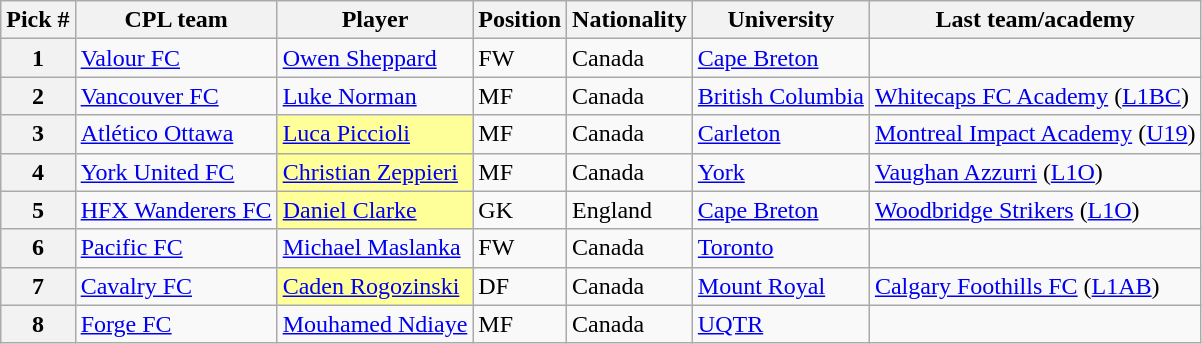<table class="wikitable">
<tr>
<th>Pick #</th>
<th>CPL team</th>
<th>Player</th>
<th>Position</th>
<th>Nationality</th>
<th>University</th>
<th>Last team/academy</th>
</tr>
<tr>
<th>1</th>
<td><a href='#'>Valour FC</a></td>
<td><a href='#'>Owen Sheppard</a></td>
<td>FW</td>
<td> Canada</td>
<td><a href='#'>Cape Breton</a></td>
<td></td>
</tr>
<tr>
<th>2</th>
<td><a href='#'>Vancouver FC</a></td>
<td><a href='#'>Luke Norman</a></td>
<td>MF</td>
<td> Canada</td>
<td><a href='#'>British Columbia</a></td>
<td><a href='#'>Whitecaps FC Academy</a> (<a href='#'>L1BC</a>)</td>
</tr>
<tr>
<th>3</th>
<td><a href='#'>Atlético Ottawa</a></td>
<td bgcolor="#FFFF99"><a href='#'>Luca Piccioli</a></td>
<td>MF</td>
<td> Canada</td>
<td><a href='#'>Carleton</a></td>
<td><a href='#'>Montreal Impact Academy</a> (<a href='#'>U19</a>)</td>
</tr>
<tr>
<th>4</th>
<td><a href='#'>York United FC</a></td>
<td bgcolor="#FFFF99"><a href='#'>Christian Zeppieri</a></td>
<td>MF</td>
<td> Canada</td>
<td><a href='#'>York</a></td>
<td><a href='#'>Vaughan Azzurri</a> (<a href='#'>L1O</a>)</td>
</tr>
<tr>
<th>5</th>
<td><a href='#'>HFX Wanderers FC</a></td>
<td bgcolor="#FFFF99"><a href='#'>Daniel Clarke</a></td>
<td>GK</td>
<td> England</td>
<td><a href='#'>Cape Breton</a></td>
<td><a href='#'>Woodbridge Strikers</a> (<a href='#'>L1O</a>)</td>
</tr>
<tr>
<th>6</th>
<td><a href='#'>Pacific FC</a></td>
<td><a href='#'>Michael Maslanka</a></td>
<td>FW</td>
<td> Canada</td>
<td><a href='#'>Toronto</a></td>
<td></td>
</tr>
<tr>
<th>7</th>
<td><a href='#'>Cavalry FC</a></td>
<td bgcolor="#FFFF99"><a href='#'>Caden Rogozinski</a></td>
<td>DF</td>
<td> Canada</td>
<td><a href='#'>Mount Royal</a></td>
<td><a href='#'>Calgary Foothills FC</a> (<a href='#'>L1AB</a>)</td>
</tr>
<tr>
<th>8</th>
<td><a href='#'>Forge FC</a></td>
<td><a href='#'>Mouhamed Ndiaye</a></td>
<td>MF</td>
<td> Canada</td>
<td><a href='#'>UQTR</a></td>
<td></td>
</tr>
</table>
